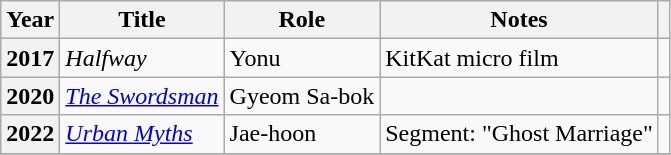<table class="wikitable plainrowheaders">
<tr>
<th scope="col">Year</th>
<th scope="col">Title</th>
<th scope="col">Role</th>
<th scope="col">Notes</th>
<th scope="col" class="unsortable"></th>
</tr>
<tr>
<th scope="row">2017</th>
<td><em>Halfway</em></td>
<td>Yonu</td>
<td>KitKat micro film</td>
<td></td>
</tr>
<tr>
<th scope="row">2020</th>
<td><em><a href='#'>The Swordsman</a></em></td>
<td>Gyeom Sa-bok</td>
<td></td>
<td align=center></td>
</tr>
<tr>
<th scope="row">2022</th>
<td><em><a href='#'>Urban Myths</a></em></td>
<td>Jae-hoon</td>
<td>Segment: "Ghost Marriage"</td>
<td align=center></td>
</tr>
<tr>
</tr>
</table>
